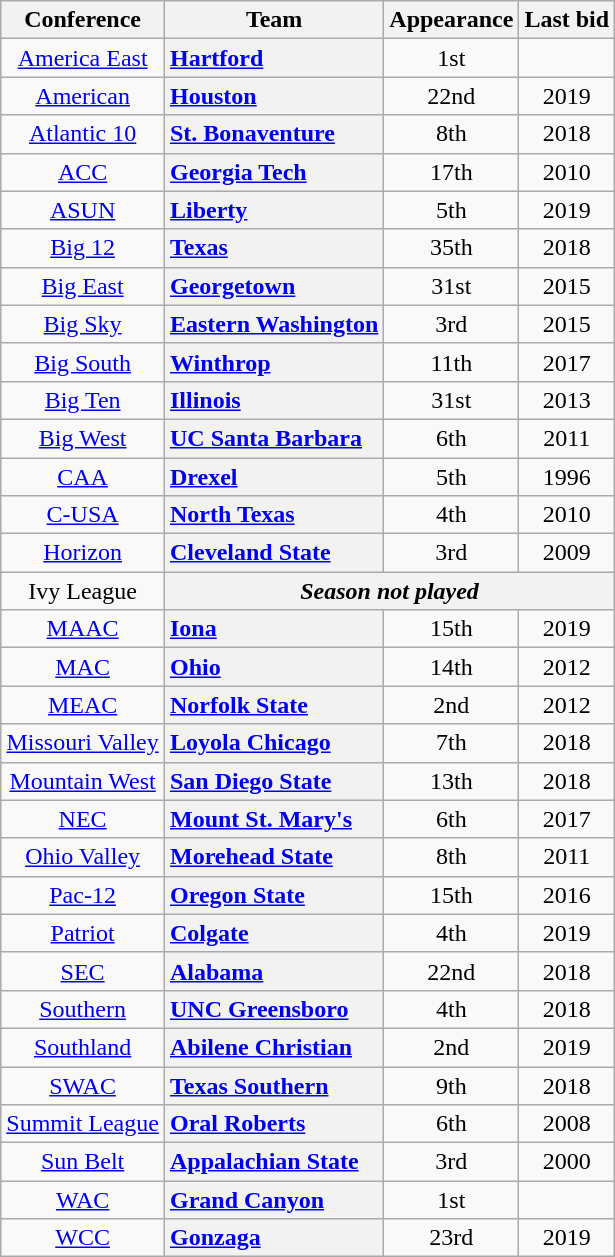<table class="wikitable sortable plainrowheaders" style="text-align:center;">
<tr>
<th scope="col">Conference</th>
<th scope="col">Team</th>
<th scope="col" data-sort-type="number">Appearance</th>
<th scope="col">Last bid</th>
</tr>
<tr>
<td><a href='#'>America East</a></td>
<th scope="row" style="text-align:left"><a href='#'>Hartford</a></th>
<td>1st</td>
<td></td>
</tr>
<tr>
<td><a href='#'>American</a></td>
<th scope="row" style="text-align:left"><a href='#'>Houston</a></th>
<td>22nd</td>
<td>2019</td>
</tr>
<tr>
<td><a href='#'>Atlantic 10</a></td>
<th scope="row" style="text-align:left"><a href='#'>St. Bonaventure</a></th>
<td>8th</td>
<td>2018</td>
</tr>
<tr>
<td><a href='#'>ACC</a></td>
<th scope="row" style="text-align:left"><a href='#'>Georgia Tech</a></th>
<td>17th</td>
<td>2010</td>
</tr>
<tr>
<td><a href='#'>ASUN</a></td>
<th scope="row" style="text-align:left"><a href='#'>Liberty</a></th>
<td>5th</td>
<td>2019</td>
</tr>
<tr>
<td><a href='#'>Big 12</a></td>
<th scope="row" style="text-align:left"><a href='#'>Texas</a></th>
<td>35th</td>
<td>2018</td>
</tr>
<tr>
<td><a href='#'>Big East</a></td>
<th scope="row" style="text-align:left"><a href='#'>Georgetown</a></th>
<td>31st</td>
<td>2015</td>
</tr>
<tr>
<td><a href='#'>Big Sky</a></td>
<th scope="row" style="text-align:left"><a href='#'>Eastern Washington</a></th>
<td>3rd</td>
<td>2015</td>
</tr>
<tr>
<td><a href='#'>Big South</a></td>
<th scope="row" style="text-align:left"><a href='#'>Winthrop</a></th>
<td>11th</td>
<td>2017</td>
</tr>
<tr>
<td><a href='#'>Big Ten</a></td>
<th scope="row" style="text-align:left"><a href='#'>Illinois</a></th>
<td>31st</td>
<td>2013</td>
</tr>
<tr>
<td><a href='#'>Big West</a></td>
<th scope="row" style="text-align:left"><a href='#'>UC Santa Barbara</a></th>
<td>6th</td>
<td>2011</td>
</tr>
<tr>
<td><a href='#'>CAA</a></td>
<th scope="row" style="text-align:left"><a href='#'>Drexel</a></th>
<td>5th</td>
<td>1996</td>
</tr>
<tr>
<td><a href='#'>C-USA</a></td>
<th scope="row" style="text-align:left"><a href='#'>North Texas</a></th>
<td>4th</td>
<td>2010</td>
</tr>
<tr>
<td><a href='#'>Horizon</a></td>
<th scope="row" style="text-align:left"><a href='#'>Cleveland State</a></th>
<td>3rd</td>
<td>2009</td>
</tr>
<tr>
<td>Ivy League</td>
<th scope="row" style="text-align:center" colspan=3><em>Season not played</em></th>
</tr>
<tr>
<td><a href='#'>MAAC</a></td>
<th scope="row" style="text-align:left"><a href='#'>Iona</a></th>
<td>15th</td>
<td>2019</td>
</tr>
<tr>
<td><a href='#'>MAC</a></td>
<th scope="row" style="text-align:left"><a href='#'>Ohio</a></th>
<td>14th</td>
<td>2012</td>
</tr>
<tr>
<td><a href='#'>MEAC</a></td>
<th scope="row" style="text-align:left"><a href='#'>Norfolk State</a></th>
<td>2nd</td>
<td>2012</td>
</tr>
<tr>
<td><a href='#'>Missouri Valley</a></td>
<th scope="row" style="text-align:left"><a href='#'>Loyola Chicago</a></th>
<td>7th</td>
<td>2018</td>
</tr>
<tr>
<td><a href='#'>Mountain West</a></td>
<th scope="row" style="text-align:left"><a href='#'>San Diego State</a></th>
<td>13th</td>
<td>2018</td>
</tr>
<tr>
<td><a href='#'>NEC</a></td>
<th scope="row" style="text-align:left"><a href='#'>Mount St. Mary's</a></th>
<td>6th</td>
<td>2017</td>
</tr>
<tr>
<td><a href='#'>Ohio Valley</a></td>
<th scope="row" style="text-align:left"><a href='#'>Morehead State</a></th>
<td>8th</td>
<td>2011</td>
</tr>
<tr>
<td><a href='#'>Pac-12</a></td>
<th scope="row" style="text-align:left"><a href='#'>Oregon State</a></th>
<td>15th</td>
<td>2016</td>
</tr>
<tr>
<td><a href='#'>Patriot</a></td>
<th scope="row" style="text-align:left"><a href='#'>Colgate</a></th>
<td>4th</td>
<td>2019</td>
</tr>
<tr>
<td><a href='#'>SEC</a></td>
<th scope="row" style="text-align:left"><a href='#'>Alabama</a></th>
<td>22nd</td>
<td>2018</td>
</tr>
<tr>
<td><a href='#'>Southern</a></td>
<th scope="row" style="text-align:left"><a href='#'>UNC Greensboro</a></th>
<td>4th</td>
<td>2018</td>
</tr>
<tr>
<td><a href='#'>Southland</a></td>
<th scope="row" style="text-align:left"><a href='#'>Abilene Christian</a></th>
<td>2nd</td>
<td>2019</td>
</tr>
<tr>
<td><a href='#'>SWAC</a></td>
<th scope="row" style="text-align:left"><a href='#'>Texas Southern</a></th>
<td>9th</td>
<td>2018</td>
</tr>
<tr>
<td><a href='#'>Summit League</a></td>
<th scope="row" style="text-align:left"><a href='#'>Oral Roberts</a></th>
<td>6th</td>
<td>2008</td>
</tr>
<tr>
<td><a href='#'>Sun Belt</a></td>
<th scope="row" style="text-align:left"><a href='#'>Appalachian State</a></th>
<td>3rd</td>
<td>2000</td>
</tr>
<tr>
<td><a href='#'>WAC</a></td>
<th scope="row" style="text-align:left"><a href='#'>Grand Canyon</a></th>
<td>1st</td>
<td></td>
</tr>
<tr>
<td><a href='#'>WCC</a></td>
<th scope="row" style="text-align:left"><a href='#'>Gonzaga</a></th>
<td>23rd</td>
<td>2019</td>
</tr>
</table>
